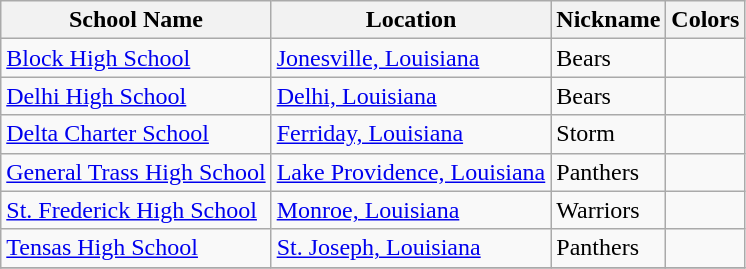<table class="wikitable">
<tr>
<th>School Name</th>
<th>Location</th>
<th>Nickname</th>
<th>Colors</th>
</tr>
<tr>
<td><a href='#'>Block High School</a></td>
<td><a href='#'>Jonesville, Louisiana</a></td>
<td>Bears</td>
<td>  </td>
</tr>
<tr>
<td><a href='#'>Delhi High School</a></td>
<td><a href='#'>Delhi, Louisiana</a></td>
<td>Bears</td>
<td> </td>
</tr>
<tr>
<td><a href='#'>Delta Charter School</a></td>
<td><a href='#'>Ferriday, Louisiana</a></td>
<td>Storm</td>
<td>  </td>
</tr>
<tr>
<td><a href='#'>General Trass High School</a></td>
<td><a href='#'>Lake Providence, Louisiana</a></td>
<td>Panthers</td>
<td>  </td>
</tr>
<tr>
<td><a href='#'>St. Frederick High School</a></td>
<td><a href='#'>Monroe, Louisiana</a></td>
<td>Warriors</td>
<td>  </td>
</tr>
<tr>
<td><a href='#'>Tensas High School</a></td>
<td><a href='#'>St. Joseph, Louisiana</a></td>
<td>Panthers</td>
<td>  </td>
</tr>
<tr>
</tr>
</table>
